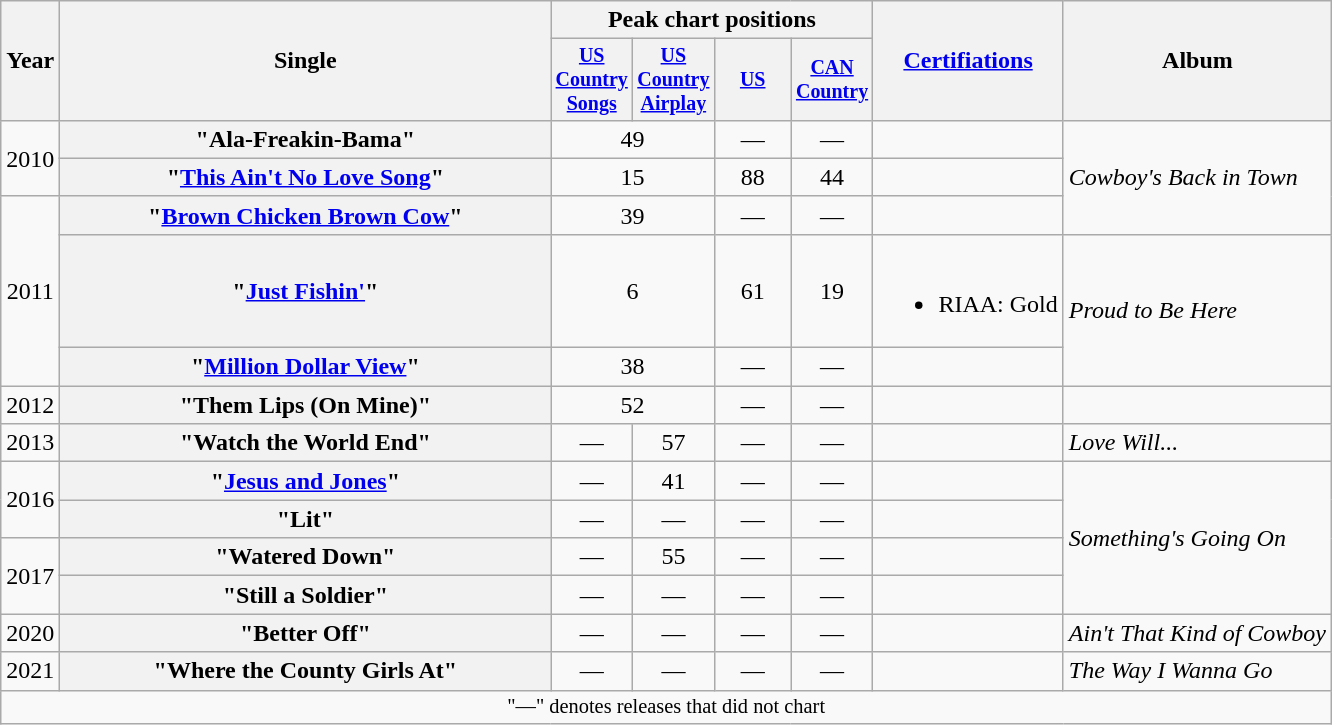<table class="wikitable plainrowheaders" style="text-align:center;">
<tr>
<th rowspan="2">Year</th>
<th rowspan="2" style="width:20em;">Single</th>
<th colspan="4">Peak chart positions</th>
<th rowspan="2" style=“width:10em;”><a href='#'>Certifiations</a></th>
<th rowspan="2">Album</th>
</tr>
<tr style="font-size:smaller;">
<th width="45"><a href='#'>US Country Songs</a><br></th>
<th width="45"><a href='#'>US Country Airplay</a><br></th>
<th width="45"><a href='#'>US</a><br></th>
<th width="45"><a href='#'>CAN Country</a><br></th>
</tr>
<tr>
<td rowspan="2">2010</td>
<th scope="row">"Ala-Freakin-Bama"</th>
<td colspan="2">49</td>
<td>—</td>
<td>—</td>
<td></td>
<td rowspan="3" align="left"><em>Cowboy's Back in Town</em></td>
</tr>
<tr>
<th scope="row">"<a href='#'>This Ain't No Love Song</a>"</th>
<td colspan="2">15</td>
<td>88</td>
<td>44</td>
<td></td>
</tr>
<tr>
<td rowspan="3">2011</td>
<th scope="row">"<a href='#'>Brown Chicken Brown Cow</a>"</th>
<td colspan="2">39</td>
<td>—</td>
<td>—</td>
<td></td>
</tr>
<tr>
<th scope="row">"<a href='#'>Just Fishin'</a>"</th>
<td colspan="2">6</td>
<td>61</td>
<td>19</td>
<td><br><ul><li>RIAA: Gold</li></ul></td>
<td align="left" rowspan="2"><em>Proud to Be Here</em></td>
</tr>
<tr>
<th scope="row">"<a href='#'>Million Dollar View</a>"</th>
<td colspan="2">38</td>
<td>—</td>
<td>—</td>
<td></td>
</tr>
<tr>
<td>2012</td>
<th scope="row">"Them Lips (On Mine)"</th>
<td colspan="2">52</td>
<td>—</td>
<td>—</td>
<td></td>
<td></td>
</tr>
<tr>
<td>2013</td>
<th scope="row">"Watch the World End" </th>
<td>—</td>
<td>57</td>
<td>—</td>
<td>—</td>
<td></td>
<td align="left"><em>Love Will...</em></td>
</tr>
<tr>
<td rowspan="2">2016</td>
<th scope="row">"<a href='#'>Jesus and Jones</a>"</th>
<td>—</td>
<td>41</td>
<td>—</td>
<td>—</td>
<td></td>
<td align="left" rowspan="4"><em>Something's Going On</em></td>
</tr>
<tr>
<th scope="row">"Lit"</th>
<td>—</td>
<td>—</td>
<td>—</td>
<td>—</td>
<td></td>
</tr>
<tr>
<td rowspan="2">2017</td>
<th scope="row">"Watered Down"</th>
<td>—</td>
<td>55</td>
<td>—</td>
<td>—</td>
<td></td>
</tr>
<tr>
<th scope="row">"Still a Soldier"</th>
<td>—</td>
<td>—</td>
<td>—</td>
<td>—</td>
<td></td>
</tr>
<tr>
<td>2020</td>
<th scope="row">"Better Off"</th>
<td>—</td>
<td>—</td>
<td>—</td>
<td>—</td>
<td></td>
<td align="left"><em>Ain't That Kind of Cowboy</em></td>
</tr>
<tr>
<td>2021</td>
<th scope="row">"Where the County Girls At"<br></th>
<td>—</td>
<td>—</td>
<td>—</td>
<td>—</td>
<td></td>
<td align="left"><em>The Way I Wanna Go</em></td>
</tr>
<tr>
<td colspan="8" style="font-size:85%">"—" denotes releases that did not chart</td>
</tr>
</table>
